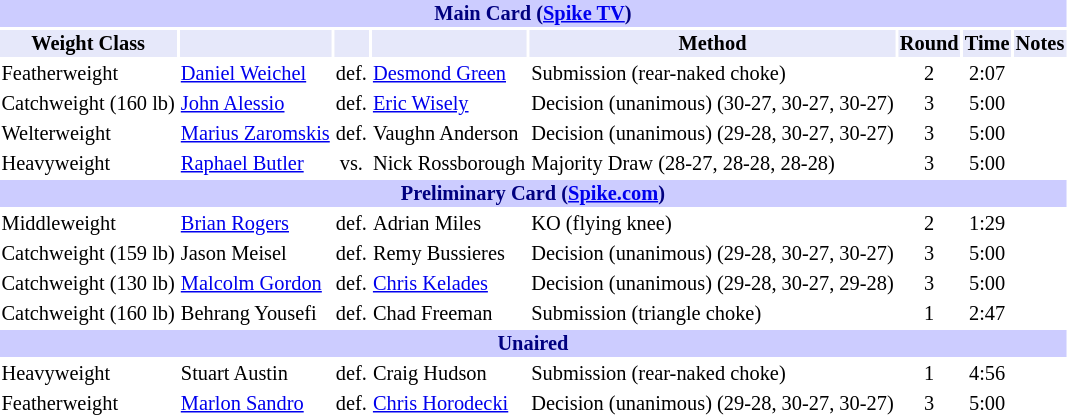<table class="toccolours" style="font-size: 85%;">
<tr>
<th colspan="8" style="background:#ccf; color:navy; text-align:center;"><strong>Main Card (<a href='#'>Spike TV</a>)</strong></th>
</tr>
<tr>
<th style="background:#e6e8fa; color:#000; text-align:center;">Weight Class</th>
<th style="background:#e6e8fa; color:#000; text-align:center;"></th>
<th style="background:#e6e8fa; color:#000; text-align:center;"></th>
<th style="background:#e6e8fa; color:#000; text-align:center;"></th>
<th style="background:#e6e8fa; color:#000; text-align:center;">Method</th>
<th style="background:#e6e8fa; color:#000; text-align:center;">Round</th>
<th style="background:#e6e8fa; color:#000; text-align:center;">Time</th>
<th style="background:#e6e8fa; color:#000; text-align:center;">Notes</th>
</tr>
<tr>
<td>Featherweight</td>
<td><a href='#'>Daniel Weichel</a></td>
<td align=center>def.</td>
<td><a href='#'>Desmond Green</a></td>
<td>Submission (rear-naked choke)</td>
<td align=center>2</td>
<td align=center>2:07</td>
<td></td>
</tr>
<tr>
<td>Catchweight (160 lb)</td>
<td><a href='#'>John Alessio</a></td>
<td align=center>def.</td>
<td><a href='#'>Eric Wisely</a></td>
<td>Decision (unanimous) (30-27, 30-27, 30-27)</td>
<td align=center>3</td>
<td align=center>5:00</td>
<td></td>
</tr>
<tr>
<td>Welterweight</td>
<td><a href='#'>Marius Zaromskis</a></td>
<td align=center>def.</td>
<td>Vaughn Anderson</td>
<td>Decision (unanimous) (29-28, 30-27, 30-27)</td>
<td align=center>3</td>
<td align=center>5:00</td>
<td></td>
</tr>
<tr>
<td>Heavyweight</td>
<td><a href='#'>Raphael Butler</a></td>
<td align=center>vs.</td>
<td>Nick Rossborough</td>
<td>Majority Draw (28-27, 28-28, 28-28)</td>
<td align=center>3</td>
<td align=center>5:00</td>
<td></td>
</tr>
<tr>
<th colspan="8" style="background:#ccf; color:navy; text-align:center;"><strong>Preliminary Card (<a href='#'>Spike.com</a>)</strong></th>
</tr>
<tr>
<td>Middleweight</td>
<td><a href='#'>Brian Rogers</a></td>
<td align=center>def.</td>
<td>Adrian Miles</td>
<td>KO (flying knee)</td>
<td align=center>2</td>
<td align=center>1:29</td>
<td></td>
</tr>
<tr>
<td>Catchweight (159 lb)</td>
<td>Jason Meisel</td>
<td align=center>def.</td>
<td>Remy Bussieres</td>
<td>Decision (unanimous) (29-28, 30-27, 30-27)</td>
<td align=center>3</td>
<td align=center>5:00</td>
<td></td>
</tr>
<tr>
<td>Catchweight (130 lb)</td>
<td><a href='#'>Malcolm Gordon</a></td>
<td align=center>def.</td>
<td><a href='#'>Chris Kelades</a></td>
<td>Decision (unanimous) (29-28, 30-27, 29-28)</td>
<td align=center>3</td>
<td align=center>5:00</td>
<td></td>
</tr>
<tr>
<td>Catchweight (160 lb)</td>
<td>Behrang Yousefi</td>
<td align=center>def.</td>
<td>Chad Freeman</td>
<td>Submission (triangle choke)</td>
<td align=center>1</td>
<td align=center>2:47</td>
<td></td>
</tr>
<tr>
<th colspan="8" style="background:#ccf; color:navy; text-align:center;"><strong>Unaired</strong></th>
</tr>
<tr>
<td>Heavyweight</td>
<td>Stuart Austin</td>
<td align=center>def.</td>
<td>Craig Hudson</td>
<td>Submission (rear-naked choke)</td>
<td align=center>1</td>
<td align=center>4:56</td>
<td></td>
</tr>
<tr>
<td>Featherweight</td>
<td><a href='#'>Marlon Sandro</a></td>
<td align=center>def.</td>
<td><a href='#'>Chris Horodecki</a></td>
<td>Decision (unanimous) (29-28, 30-27, 30-27)</td>
<td align=center>3</td>
<td align=center>5:00</td>
<td></td>
</tr>
</table>
